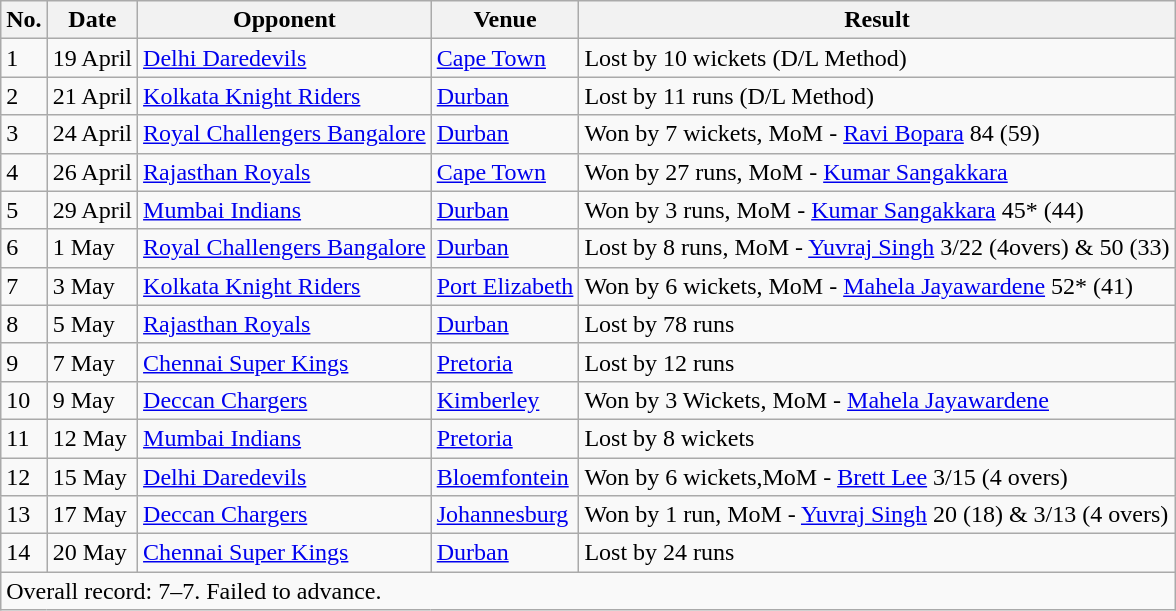<table class="wikitable">
<tr>
<th>No.</th>
<th>Date</th>
<th>Opponent</th>
<th>Venue</th>
<th>Result</th>
</tr>
<tr>
<td>1</td>
<td>19 April</td>
<td><a href='#'>Delhi Daredevils</a></td>
<td><a href='#'>Cape Town</a></td>
<td>Lost by 10 wickets (D/L Method)</td>
</tr>
<tr>
<td>2</td>
<td>21 April</td>
<td><a href='#'>Kolkata Knight Riders</a></td>
<td><a href='#'>Durban</a></td>
<td>Lost by 11 runs (D/L Method)</td>
</tr>
<tr>
<td>3</td>
<td>24 April</td>
<td><a href='#'>Royal Challengers Bangalore</a></td>
<td><a href='#'>Durban</a></td>
<td>Won by 7 wickets, MoM -  <a href='#'>Ravi Bopara</a> 84 (59)</td>
</tr>
<tr>
<td>4</td>
<td>26 April</td>
<td><a href='#'>Rajasthan Royals</a></td>
<td><a href='#'>Cape Town</a></td>
<td>Won by 27 runs, MoM -  <a href='#'>Kumar Sangakkara</a></td>
</tr>
<tr>
<td>5</td>
<td>29 April</td>
<td><a href='#'>Mumbai Indians</a></td>
<td><a href='#'>Durban</a></td>
<td>Won by 3 runs, MoM -  <a href='#'>Kumar Sangakkara</a> 45* (44)</td>
</tr>
<tr>
<td>6</td>
<td>1 May</td>
<td><a href='#'>Royal Challengers Bangalore</a></td>
<td><a href='#'>Durban</a></td>
<td>Lost by 8 runs, MoM -  <a href='#'>Yuvraj Singh</a> 3/22 (4overs)  & 50 (33)</td>
</tr>
<tr>
<td>7</td>
<td>3 May</td>
<td><a href='#'>Kolkata Knight Riders</a></td>
<td><a href='#'>Port Elizabeth</a></td>
<td>Won by 6 wickets, MoM -  <a href='#'>Mahela Jayawardene</a> 52* (41)</td>
</tr>
<tr>
<td>8</td>
<td>5 May</td>
<td><a href='#'>Rajasthan Royals</a></td>
<td><a href='#'>Durban</a></td>
<td>Lost by 78 runs</td>
</tr>
<tr>
<td>9</td>
<td>7 May</td>
<td><a href='#'>Chennai Super Kings</a></td>
<td><a href='#'>Pretoria</a></td>
<td>Lost by 12 runs</td>
</tr>
<tr>
<td>10</td>
<td>9 May</td>
<td><a href='#'>Deccan Chargers</a></td>
<td><a href='#'>Kimberley</a></td>
<td>Won by 3 Wickets, MoM -  <a href='#'>Mahela Jayawardene</a></td>
</tr>
<tr>
<td>11</td>
<td>12 May</td>
<td><a href='#'>Mumbai Indians</a></td>
<td><a href='#'>Pretoria</a></td>
<td>Lost by 8 wickets</td>
</tr>
<tr>
<td>12</td>
<td>15 May</td>
<td><a href='#'>Delhi Daredevils</a></td>
<td><a href='#'>Bloemfontein</a></td>
<td>Won by 6 wickets,MoM -  <a href='#'>Brett Lee</a> 3/15 (4 overs)</td>
</tr>
<tr>
<td>13</td>
<td>17 May</td>
<td><a href='#'>Deccan Chargers</a></td>
<td><a href='#'>Johannesburg</a></td>
<td>Won by 1 run, MoM -  <a href='#'>Yuvraj Singh</a> 20 (18) & 3/13 (4 overs)</td>
</tr>
<tr>
<td>14</td>
<td>20 May</td>
<td><a href='#'>Chennai Super Kings</a></td>
<td><a href='#'>Durban</a></td>
<td>Lost by 24 runs</td>
</tr>
<tr>
<td colspan="6">Overall record: 7–7. Failed to advance.</td>
</tr>
</table>
